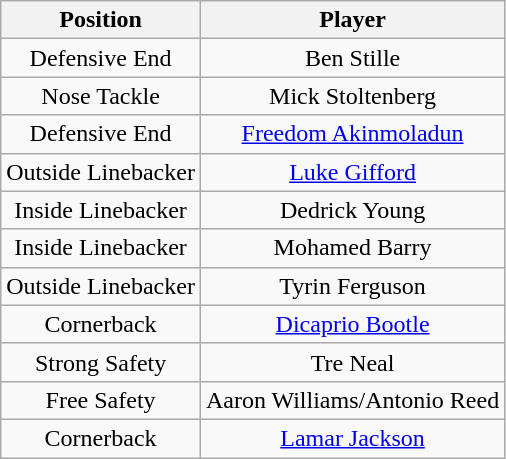<table class="wikitable" style="text-align: center;">
<tr>
<th>Position</th>
<th>Player</th>
</tr>
<tr>
<td>Defensive End</td>
<td>Ben Stille</td>
</tr>
<tr>
<td>Nose Tackle</td>
<td>Mick Stoltenberg</td>
</tr>
<tr>
<td>Defensive End</td>
<td><a href='#'>Freedom Akinmoladun</a></td>
</tr>
<tr>
<td>Outside Linebacker</td>
<td><a href='#'>Luke Gifford</a></td>
</tr>
<tr>
<td>Inside Linebacker</td>
<td>Dedrick Young</td>
</tr>
<tr>
<td>Inside Linebacker</td>
<td>Mohamed Barry</td>
</tr>
<tr>
<td>Outside Linebacker</td>
<td>Tyrin Ferguson</td>
</tr>
<tr>
<td>Cornerback</td>
<td><a href='#'>Dicaprio Bootle</a></td>
</tr>
<tr>
<td>Strong Safety</td>
<td>Tre Neal</td>
</tr>
<tr>
<td>Free Safety</td>
<td>Aaron Williams/Antonio Reed</td>
</tr>
<tr>
<td>Cornerback</td>
<td><a href='#'>Lamar Jackson</a></td>
</tr>
</table>
